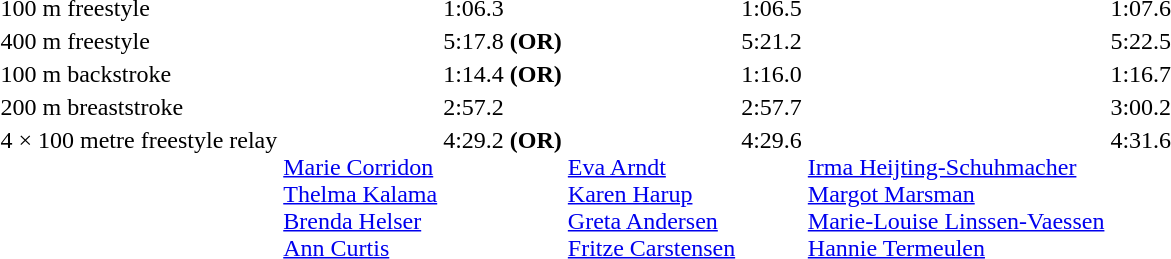<table>
<tr>
<td>100 m freestyle<br></td>
<td></td>
<td>1:06.3</td>
<td></td>
<td>1:06.5</td>
<td></td>
<td>1:07.6</td>
</tr>
<tr>
<td>400 m freestyle<br></td>
<td></td>
<td>5:17.8 <strong>(OR)</strong></td>
<td></td>
<td>5:21.2</td>
<td></td>
<td>5:22.5</td>
</tr>
<tr>
<td>100 m backstroke<br></td>
<td></td>
<td>1:14.4 <strong>(OR)</strong></td>
<td></td>
<td>1:16.0</td>
<td></td>
<td>1:16.7</td>
</tr>
<tr>
<td>200 m breaststroke<br></td>
<td></td>
<td>2:57.2</td>
<td></td>
<td>2:57.7</td>
<td></td>
<td>3:00.2</td>
</tr>
<tr valign="top">
<td>4 × 100 metre freestyle relay<br></td>
<td><br><a href='#'>Marie Corridon</a><br><a href='#'>Thelma Kalama</a><br><a href='#'>Brenda Helser</a><br><a href='#'>Ann Curtis</a></td>
<td>4:29.2 <strong>(OR)</strong></td>
<td><br><a href='#'>Eva Arndt</a><br><a href='#'>Karen Harup</a><br><a href='#'>Greta Andersen</a><br><a href='#'>Fritze Carstensen</a></td>
<td>4:29.6</td>
<td><br><a href='#'>Irma Heijting-Schuhmacher</a><br><a href='#'>Margot Marsman</a><br><a href='#'>Marie-Louise Linssen-Vaessen</a><br><a href='#'>Hannie Termeulen</a></td>
<td>4:31.6</td>
</tr>
</table>
